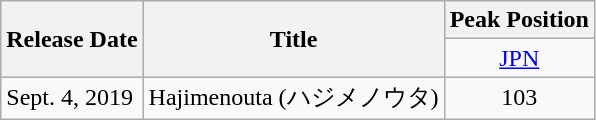<table class="wikitable">
<tr>
<th scope="col" rowspan="2">Release Date</th>
<th scope="col" rowspan="2">Title</th>
<th scope="col" colspan="1">Peak Position</th>
</tr>
<tr>
<td align="center"><a href='#'>JPN</a><br></td>
</tr>
<tr>
<td>Sept. 4, 2019</td>
<td>Hajimenouta (ハジメノウタ)</td>
<td align="center">103</td>
</tr>
</table>
